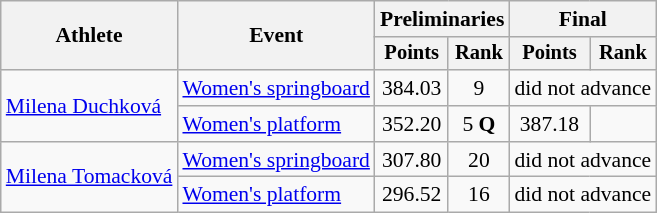<table class=wikitable style="font-size:90%;">
<tr>
<th rowspan="2">Athlete</th>
<th rowspan="2">Event</th>
<th colspan="2">Preliminaries</th>
<th colspan="2">Final</th>
</tr>
<tr style="font-size:95%">
<th>Points</th>
<th>Rank</th>
<th>Points</th>
<th>Rank</th>
</tr>
<tr align=center>
<td align=left rowspan=2><a href='#'>Milena Duchková</a></td>
<td align=left><a href='#'>Women's springboard</a></td>
<td>384.03</td>
<td>9</td>
<td colspan=2>did not advance</td>
</tr>
<tr align=center>
<td align=left><a href='#'>Women's platform</a></td>
<td>352.20</td>
<td>5 <strong>Q</strong></td>
<td>387.18</td>
<td></td>
</tr>
<tr align=center>
<td align=left rowspan=2><a href='#'>Milena Tomacková</a></td>
<td align=left><a href='#'>Women's springboard</a></td>
<td>307.80</td>
<td>20</td>
<td colspan=2>did not advance</td>
</tr>
<tr align=center>
<td align=left><a href='#'>Women's platform</a></td>
<td>296.52</td>
<td>16</td>
<td colspan=2>did not advance</td>
</tr>
</table>
